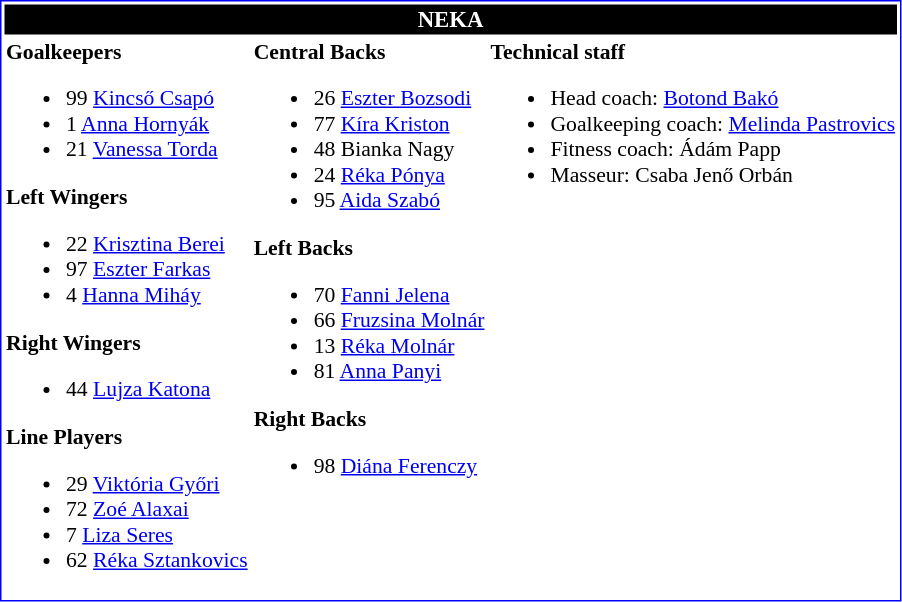<table class="toccolours" style="border:blue solid 1px; background: #FFFFFF; font-size: 95%">
<tr>
<th colspan="5" style="background-color:black;color:#FFFFFF;text-align:center;">NEKA</th>
</tr>
<tr>
<td style="font-size: 95%;vertical-align:top;"><strong>Goalkeepers</strong><br><ul><li> 99  <a href='#'>Kincső Csapó</a></li><li> 1  <a href='#'>Anna Hornyák</a></li><li> 21  <a href='#'>Vanessa Torda</a></li></ul><strong>Left Wingers</strong><ul><li> 22  <a href='#'>Krisztina Berei</a></li><li> 97  <a href='#'>Eszter Farkas</a></li><li> 4  <a href='#'>Hanna Miháy</a></li></ul><strong>Right Wingers</strong><ul><li> 44  <a href='#'>Lujza Katona</a></li></ul><strong>Line Players</strong><ul><li> 29  <a href='#'>Viktória Győri</a></li><li> 72  <a href='#'>Zoé Alaxai</a></li><li> 7  <a href='#'>Liza Seres</a></li><li> 62  <a href='#'>Réka Sztankovics</a></li></ul></td>
<td style="font-size: 95%;vertical-align:top;"><strong>Central Backs</strong><br><ul><li> 26  <a href='#'>Eszter Bozsodi</a></li><li> 77  <a href='#'>Kíra Kriston</a></li><li> 48  Bianka Nagy</li><li> 24  <a href='#'>Réka Pónya</a></li><li> 95  <a href='#'>Aida Szabó</a></li></ul><strong>Left Backs</strong><ul><li> 70  <a href='#'>Fanni Jelena</a></li><li> 66  <a href='#'>Fruzsina Molnár</a></li><li> 13  <a href='#'>Réka Molnár</a></li><li> 81  <a href='#'>Anna Panyi</a></li></ul><strong>Right Backs</strong><ul><li> 98  <a href='#'>Diána Ferenczy</a></li></ul></td>
<td style="font-size: 95%;vertical-align:top;"><strong>Technical staff</strong><br><ul><li>Head coach:  <a href='#'>Botond Bakó</a></li><li>Goalkeeping coach:  <a href='#'>Melinda Pastrovics</a></li><li>Fitness coach:  Ádám Papp</li><li>Masseur:  Csaba Jenő Orbán</li></ul></td>
</tr>
</table>
